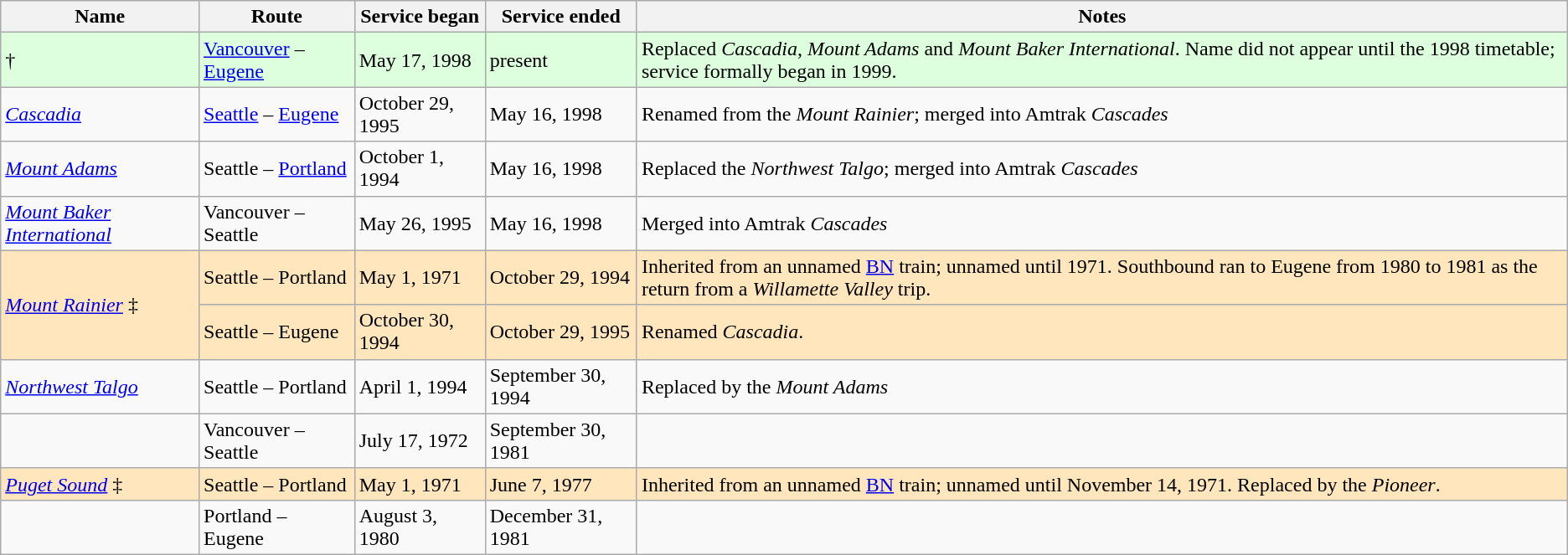<table class="wikitable">
<tr>
<th scope="col">Name</th>
<th scope="col">Route</th>
<th scope="col">Service began</th>
<th scope="col">Service ended</th>
<th>Notes</th>
</tr>
<tr bgcolor="ddffdd">
<td> †</td>
<td><a href='#'>Vancouver</a> – <a href='#'>Eugene</a></td>
<td>May 17, 1998</td>
<td>present</td>
<td>Replaced <em>Cascadia</em>, <em>Mount Adams</em> and <em>Mount Baker International</em>. Name did not appear until the 1998 timetable; service formally began in 1999.</td>
</tr>
<tr>
<td><em><a href='#'>Cascadia</a></em></td>
<td><a href='#'>Seattle</a> – <a href='#'>Eugene</a></td>
<td>October 29, 1995</td>
<td>May 16, 1998</td>
<td>Renamed from the <em>Mount Rainier</em>; merged into Amtrak <em>Cascades</em></td>
</tr>
<tr>
<td><em><a href='#'>Mount Adams</a></em></td>
<td>Seattle – <a href='#'>Portland</a></td>
<td>October 1, 1994</td>
<td>May 16, 1998</td>
<td>Replaced the <em>Northwest Talgo</em>; merged into Amtrak <em>Cascades</em></td>
</tr>
<tr>
<td><em><a href='#'>Mount Baker International</a></em></td>
<td>Vancouver – Seattle</td>
<td>May 26, 1995</td>
<td>May 16, 1998</td>
<td>Merged into Amtrak <em>Cascades</em></td>
</tr>
<tr bgcolor="FFE6BD">
<td rowspan="2"><em><a href='#'>Mount Rainier</a></em> ‡</td>
<td>Seattle – Portland</td>
<td>May 1, 1971</td>
<td>October 29, 1994</td>
<td>Inherited from an unnamed <a href='#'>BN</a> train; unnamed until 1971. Southbound ran to Eugene from 1980 to 1981 as the return from a <em>Willamette Valley</em> trip.</td>
</tr>
<tr bgcolor="FFE6BD">
<td>Seattle – Eugene</td>
<td>October 30, 1994</td>
<td>October 29, 1995</td>
<td>Renamed <em>Cascadia</em>.</td>
</tr>
<tr>
<td><em><a href='#'>Northwest Talgo</a></em></td>
<td>Seattle – Portland</td>
<td>April 1, 1994</td>
<td>September 30, 1994</td>
<td>Replaced by the <em>Mount Adams</em></td>
</tr>
<tr>
<td></td>
<td>Vancouver – Seattle</td>
<td>July 17, 1972</td>
<td>September 30, 1981</td>
<td></td>
</tr>
<tr bgcolor="FFE6BD">
<td><em><a href='#'>Puget Sound</a></em> ‡</td>
<td>Seattle – Portland</td>
<td>May 1, 1971</td>
<td>June 7, 1977</td>
<td>Inherited from an unnamed <a href='#'>BN</a> train; unnamed until November 14, 1971. Replaced by the <em>Pioneer</em>.</td>
</tr>
<tr>
<td></td>
<td>Portland – Eugene</td>
<td>August 3, 1980</td>
<td>December 31, 1981</td>
<td></td>
</tr>
</table>
